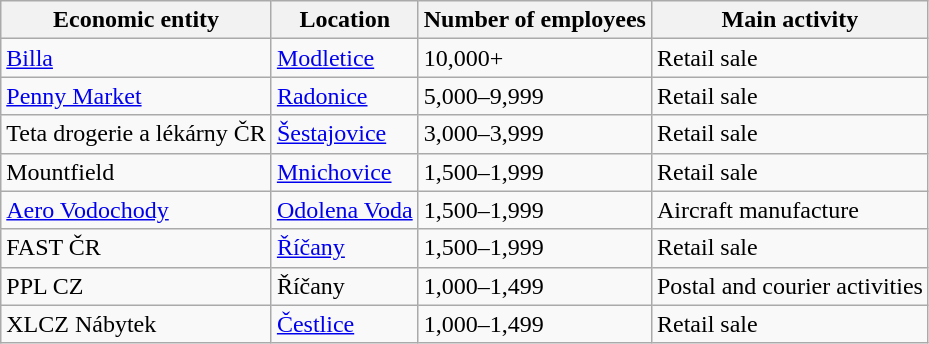<table class="wikitable sortable">
<tr>
<th>Economic entity</th>
<th>Location</th>
<th>Number of employees</th>
<th>Main activity</th>
</tr>
<tr>
<td><a href='#'>Billa</a></td>
<td><a href='#'>Modletice</a></td>
<td>10,000+</td>
<td>Retail sale</td>
</tr>
<tr>
<td><a href='#'>Penny Market</a></td>
<td><a href='#'>Radonice</a></td>
<td>5,000–9,999</td>
<td>Retail sale</td>
</tr>
<tr>
<td>Teta drogerie a lékárny ČR</td>
<td><a href='#'>Šestajovice</a></td>
<td>3,000–3,999</td>
<td>Retail sale</td>
</tr>
<tr>
<td>Mountfield</td>
<td><a href='#'>Mnichovice</a></td>
<td>1,500–1,999</td>
<td>Retail sale</td>
</tr>
<tr>
<td><a href='#'>Aero Vodochody</a></td>
<td><a href='#'>Odolena Voda</a></td>
<td>1,500–1,999</td>
<td>Aircraft manufacture</td>
</tr>
<tr>
<td>FAST ČR</td>
<td><a href='#'>Říčany</a></td>
<td>1,500–1,999</td>
<td>Retail sale</td>
</tr>
<tr>
<td>PPL CZ</td>
<td>Říčany</td>
<td>1,000–1,499</td>
<td>Postal and courier activities</td>
</tr>
<tr>
<td>XLCZ Nábytek</td>
<td><a href='#'>Čestlice</a></td>
<td>1,000–1,499</td>
<td>Retail sale</td>
</tr>
</table>
